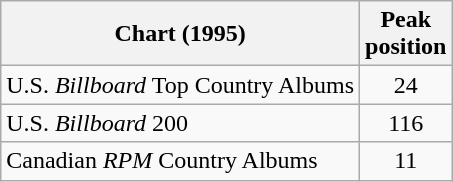<table class="wikitable">
<tr>
<th>Chart (1995)</th>
<th>Peak<br>position</th>
</tr>
<tr>
<td>U.S. <em>Billboard</em> Top Country Albums</td>
<td align="center">24</td>
</tr>
<tr>
<td>U.S. <em>Billboard</em> 200</td>
<td align="center">116</td>
</tr>
<tr>
<td>Canadian <em>RPM</em> Country Albums</td>
<td align="center">11</td>
</tr>
</table>
